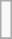<table class="wikitable">
<tr ---->
<td><br></td>
</tr>
<tr --->
</tr>
</table>
